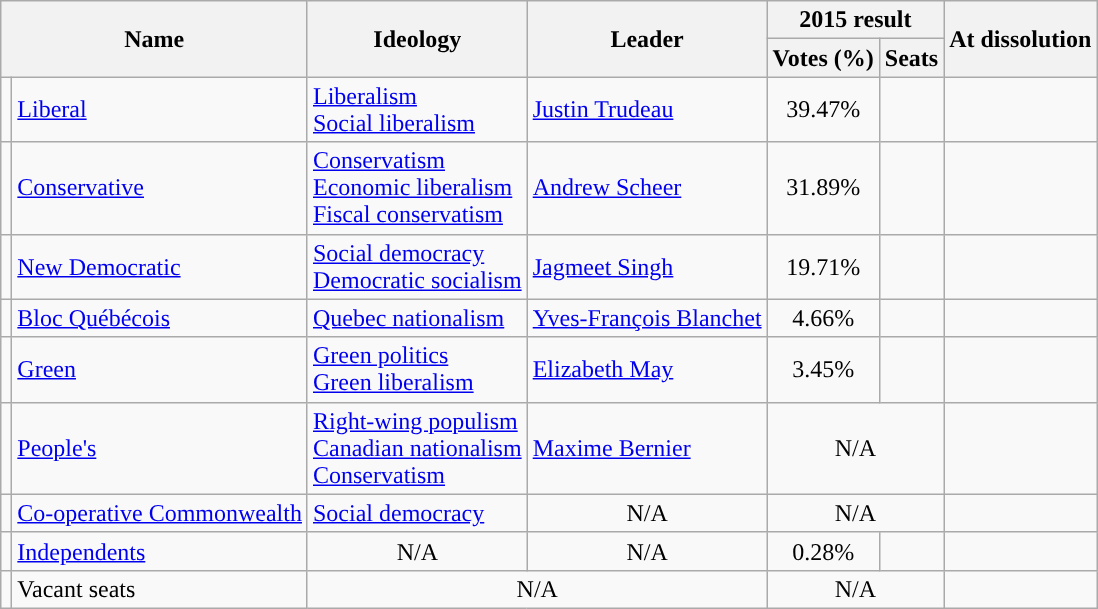<table class="wikitable">
<tr>
<th colspan="2" rowspan="2">Name</th>
<th rowspan="2">Ideology</th>
<th rowspan="2">Leader</th>
<th colspan="2">2015 result</th>
<th rowspan="2">At dissolution</th>
</tr>
<tr>
<th>Votes (%)</th>
<th>Seats</th>
</tr>
<tr>
<td style="background:"></td>
<td><a href='#'>Liberal</a></td>
<td><a href='#'>Liberalism</a><br><a href='#'>Social liberalism</a></td>
<td><a href='#'>Justin Trudeau</a></td>
<td style="text-align:center;">39.47%</td>
<td></td>
<td></td>
</tr>
<tr>
<td style="background:"></td>
<td><a href='#'>Conservative</a></td>
<td><a href='#'>Conservatism</a><br><a href='#'>Economic liberalism</a><br><a href='#'>Fiscal conservatism</a></td>
<td><a href='#'>Andrew Scheer</a></td>
<td style="text-align:center;">31.89%</td>
<td></td>
<td></td>
</tr>
<tr>
<td style="background:"></td>
<td><a href='#'>New Democratic</a></td>
<td><a href='#'>Social democracy</a><br><a href='#'>Democratic socialism</a></td>
<td><a href='#'>Jagmeet Singh</a></td>
<td style="text-align:center;">19.71%</td>
<td></td>
<td></td>
</tr>
<tr>
<td style="background:"></td>
<td><a href='#'>Bloc Québécois</a></td>
<td><a href='#'>Quebec nationalism</a></td>
<td><a href='#'>Yves-François Blanchet</a></td>
<td style="text-align:center;">4.66%</td>
<td></td>
<td></td>
</tr>
<tr>
<td style="background:"></td>
<td><a href='#'>Green</a></td>
<td><a href='#'>Green politics</a><br><a href='#'>Green liberalism</a></td>
<td><a href='#'>Elizabeth May</a></td>
<td style="text-align:center;">3.45%</td>
<td></td>
<td></td>
</tr>
<tr>
<td style="background:"></td>
<td><a href='#'>People's</a></td>
<td><a href='#'>Right-wing populism</a><br><a href='#'>Canadian nationalism</a><br><a href='#'>Conservatism</a></td>
<td><a href='#'>Maxime Bernier</a></td>
<td colspan="2" style="text-align:center;">N/A</td>
<td></td>
</tr>
<tr>
<td style="background:"></td>
<td><a href='#'>Co-operative Commonwealth</a></td>
<td><a href='#'>Social democracy</a></td>
<td style="text-align:center;">N/A</td>
<td colspan="2" style="text-align:center;">N/A</td>
<td></td>
</tr>
<tr>
<td style="background:"></td>
<td><a href='#'>Independents</a></td>
<td style="text-align:center;">N/A</td>
<td style="text-align:center;">N/A</td>
<td style="text-align:center;">0.28%</td>
<td></td>
<td></td>
</tr>
<tr>
<td></td>
<td>Vacant seats</td>
<td colspan="2" style="text-align:center;">N/A</td>
<td colspan="2" style="text-align:center;">N/A</td>
<td></td>
</tr>
</table>
